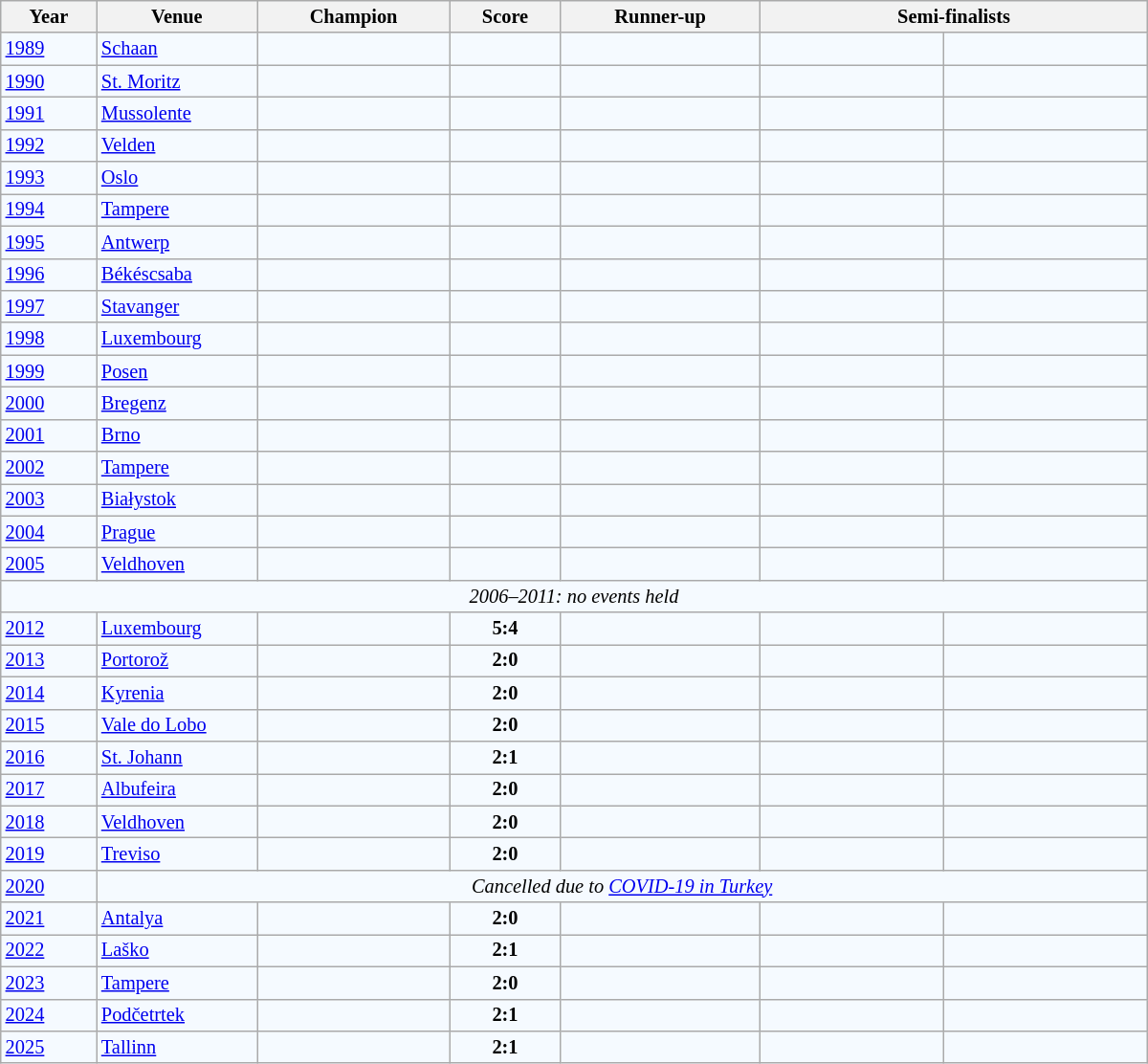<table class="wikitable sortable" style="background-color:#F5FAFF; font-size:85%; width:800px">
<tr>
<th>Year</th>
<th style="width:14%">Venue</th>
<th>Champion</th>
<th>Score</th>
<th>Runner-up</th>
<th colspan="2">Semi-finalists</th>
</tr>
<tr>
<td><a href='#'>1989</a></td>
<td align="left"> <a href='#'>Schaan</a></td>
<td></td>
<td></td>
<td></td>
<td style="width:16%"></td>
<td></td>
</tr>
<tr>
<td><a href='#'>1990</a></td>
<td align="left"> <a href='#'>St. Moritz</a></td>
<td></td>
<td></td>
<td></td>
<td></td>
<td></td>
</tr>
<tr>
<td><a href='#'>1991</a></td>
<td align="left"> <a href='#'>Mussolente</a></td>
<td></td>
<td></td>
<td></td>
<td></td>
<td></td>
</tr>
<tr>
<td><a href='#'>1992</a></td>
<td align="left"> <a href='#'>Velden</a></td>
<td></td>
<td></td>
<td></td>
<td></td>
<td></td>
</tr>
<tr>
<td><a href='#'>1993</a></td>
<td align="left"> <a href='#'>Oslo</a></td>
<td></td>
<td></td>
<td></td>
<td></td>
<td></td>
</tr>
<tr>
<td><a href='#'>1994</a></td>
<td align="left"> <a href='#'>Tampere</a></td>
<td></td>
<td></td>
<td></td>
<td></td>
<td></td>
</tr>
<tr>
<td><a href='#'>1995</a></td>
<td align="left"> <a href='#'>Antwerp</a></td>
<td></td>
<td></td>
<td></td>
<td></td>
<td></td>
</tr>
<tr>
<td><a href='#'>1996</a></td>
<td align="left"> <a href='#'>Békéscsaba</a></td>
<td></td>
<td></td>
<td></td>
<td></td>
<td></td>
</tr>
<tr>
<td><a href='#'>1997</a></td>
<td align="left"> <a href='#'>Stavanger</a></td>
<td></td>
<td></td>
<td></td>
<td></td>
<td></td>
</tr>
<tr>
<td><a href='#'>1998</a></td>
<td align="left"> <a href='#'>Luxembourg</a></td>
<td></td>
<td></td>
<td></td>
<td></td>
<td></td>
</tr>
<tr>
<td><a href='#'>1999</a></td>
<td align="left"> <a href='#'>Posen</a></td>
<td></td>
<td></td>
<td></td>
<td></td>
<td></td>
</tr>
<tr>
<td><a href='#'>2000</a></td>
<td align="left"> <a href='#'>Bregenz</a></td>
<td></td>
<td></td>
<td></td>
<td></td>
<td></td>
</tr>
<tr>
<td><a href='#'>2001</a></td>
<td align="left"> <a href='#'>Brno</a></td>
<td></td>
<td></td>
<td></td>
<td></td>
<td></td>
</tr>
<tr>
<td><a href='#'>2002</a></td>
<td align="left"> <a href='#'>Tampere</a></td>
<td></td>
<td></td>
<td></td>
<td></td>
<td></td>
</tr>
<tr>
<td><a href='#'>2003</a></td>
<td align="left"> <a href='#'>Białystok</a></td>
<td></td>
<td></td>
<td></td>
<td></td>
<td></td>
</tr>
<tr>
<td><a href='#'>2004</a></td>
<td align="left"> <a href='#'>Prague</a></td>
<td></td>
<td></td>
<td></td>
<td></td>
<td></td>
</tr>
<tr>
<td><a href='#'>2005</a></td>
<td align="left"> <a href='#'>Veldhoven</a></td>
<td></td>
<td></td>
<td></td>
<td style="width:16%"></td>
<td></td>
</tr>
<tr>
<td colspan="9" align="center"><em>2006–2011: no events held</em></td>
</tr>
<tr>
<td><a href='#'>2012</a></td>
<td align="left"> <a href='#'>Luxembourg</a></td>
<td></td>
<td align="center"><strong>5:4</strong></td>
<td></td>
<td></td>
<td></td>
</tr>
<tr>
<td><a href='#'>2013</a></td>
<td align="left"> <a href='#'>Portorož</a></td>
<td></td>
<td align="center"><strong>2:0</strong></td>
<td></td>
<td></td>
<td></td>
</tr>
<tr>
<td><a href='#'>2014</a></td>
<td align="left"> <a href='#'>Kyrenia</a></td>
<td></td>
<td align="center"><strong>2:0</strong></td>
<td></td>
<td></td>
<td></td>
</tr>
<tr>
<td><a href='#'>2015</a></td>
<td align="left"> <a href='#'>Vale do Lobo</a></td>
<td></td>
<td align="center"><strong>2:0</strong></td>
<td></td>
<td></td>
<td></td>
</tr>
<tr>
<td><a href='#'>2016</a></td>
<td align="left"> <a href='#'>St. Johann</a></td>
<td></td>
<td align="center"><strong>2:1</strong></td>
<td></td>
<td></td>
<td></td>
</tr>
<tr>
<td><a href='#'>2017</a></td>
<td align="left"> <a href='#'>Albufeira</a></td>
<td></td>
<td align="center"><strong>2:0</strong></td>
<td></td>
<td></td>
<td></td>
</tr>
<tr>
<td><a href='#'>2018</a></td>
<td align="left"> <a href='#'>Veldhoven</a></td>
<td></td>
<td align="center"><strong>2:0</strong></td>
<td></td>
<td></td>
<td></td>
</tr>
<tr>
<td><a href='#'>2019</a></td>
<td align="left"> <a href='#'>Treviso</a></td>
<td></td>
<td align="center"><strong>2:0</strong></td>
<td></td>
<td></td>
<td></td>
</tr>
<tr>
<td><a href='#'>2020</a></td>
<td colspan=9 align="center"><em>Cancelled due to <a href='#'>COVID-19 in Turkey</a></em></td>
</tr>
<tr>
<td><a href='#'>2021</a></td>
<td> <a href='#'>Antalya</a></td>
<td></td>
<td align="center"><strong>2:0</strong></td>
<td></td>
<td></td>
<td></td>
</tr>
<tr>
<td><a href='#'>2022</a></td>
<td> <a href='#'>Laško</a></td>
<td></td>
<td align="center"><strong>2:1</strong></td>
<td></td>
<td></td>
<td></td>
</tr>
<tr>
<td><a href='#'>2023</a></td>
<td> <a href='#'>Tampere</a></td>
<td></td>
<td align="center"><strong>2:0</strong></td>
<td></td>
<td></td>
<td></td>
</tr>
<tr>
<td><a href='#'>2024</a></td>
<td> <a href='#'>Podčetrtek</a></td>
<td></td>
<td align="center"><strong>2:1</strong></td>
<td></td>
<td></td>
<td></td>
</tr>
<tr>
<td><a href='#'>2025</a></td>
<td> <a href='#'>Tallinn</a></td>
<td></td>
<td align="center"><strong>2:1</strong></td>
<td></td>
<td></td>
<td></td>
</tr>
</table>
